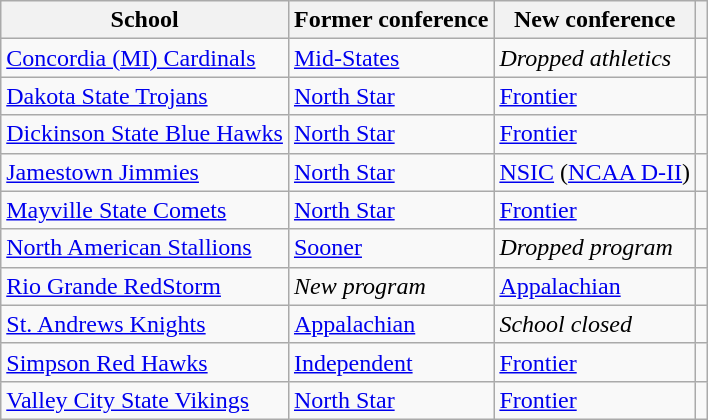<table class="wikitable sortable">
<tr>
<th>School</th>
<th>Former conference</th>
<th>New conference</th>
<th class="unsortable"></th>
</tr>
<tr>
<td><a href='#'>Concordia (MI) Cardinals</a></td>
<td><a href='#'>Mid-States</a></td>
<td><em>Dropped athletics</em></td>
<td></td>
</tr>
<tr>
<td><a href='#'>Dakota State Trojans</a></td>
<td><a href='#'>North Star</a></td>
<td><a href='#'>Frontier</a></td>
<td></td>
</tr>
<tr>
<td><a href='#'>Dickinson State Blue Hawks</a></td>
<td><a href='#'>North Star</a></td>
<td><a href='#'>Frontier</a></td>
<td></td>
</tr>
<tr>
<td><a href='#'>Jamestown Jimmies</a></td>
<td><a href='#'>North Star</a></td>
<td><a href='#'>NSIC</a> (<a href='#'>NCAA D-II</a>)</td>
<td></td>
</tr>
<tr>
<td><a href='#'>Mayville State Comets</a></td>
<td><a href='#'>North Star</a></td>
<td><a href='#'>Frontier</a></td>
<td></td>
</tr>
<tr>
<td><a href='#'>North American Stallions</a></td>
<td><a href='#'>Sooner</a></td>
<td><em>Dropped program</em></td>
<td></td>
</tr>
<tr>
<td><a href='#'>Rio Grande RedStorm</a></td>
<td><em>New program</em></td>
<td><a href='#'>Appalachian</a></td>
<td></td>
</tr>
<tr>
<td><a href='#'>St. Andrews Knights</a></td>
<td><a href='#'>Appalachian</a></td>
<td><em>School closed</em></td>
<td></td>
</tr>
<tr>
<td><a href='#'>Simpson Red Hawks</a></td>
<td><a href='#'>Independent</a></td>
<td><a href='#'>Frontier</a></td>
<td></td>
</tr>
<tr>
<td><a href='#'>Valley City State Vikings</a></td>
<td><a href='#'>North Star</a></td>
<td><a href='#'>Frontier</a></td>
<td></td>
</tr>
</table>
